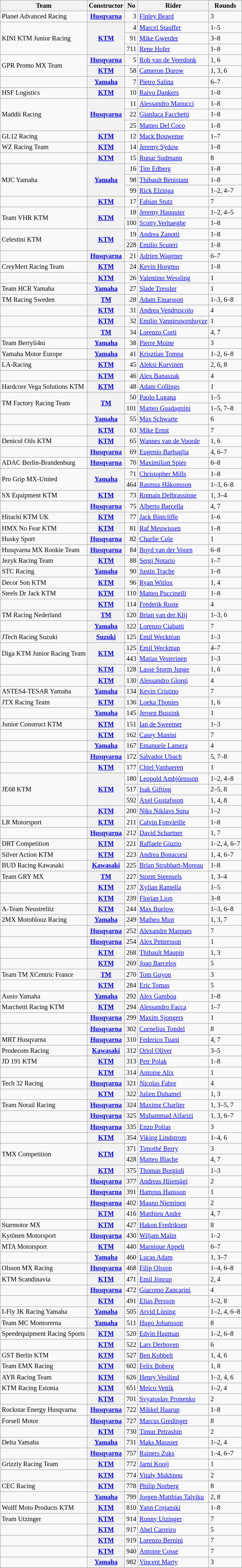<table class="wikitable" style="font-size: 85%;">
<tr>
<th>Team</th>
<th>Constructor</th>
<th>No</th>
<th>Rider</th>
<th>Rounds</th>
</tr>
<tr>
<td>Planet Advanced Racing</td>
<th><a href='#'>Husqvarna</a></th>
<td align="right">3</td>
<td> <a href='#'>Finley Beard</a></td>
<td>3</td>
</tr>
<tr>
<td rowspan=3>KINI KTM Junior Racing</td>
<th rowspan=3><a href='#'>KTM</a></th>
<td align="right">4</td>
<td> <a href='#'>Marcel Stauffer</a></td>
<td>1–5</td>
</tr>
<tr>
<td align="right">91</td>
<td> <a href='#'>Mike Gwerder</a></td>
<td>3–8</td>
</tr>
<tr>
<td align="right">711</td>
<td> <a href='#'>Rene Hofer</a></td>
<td>1–8</td>
</tr>
<tr>
<td rowspan=2>GPR Promo MX Team</td>
<th><a href='#'>Husqvarna</a></th>
<td align="right">5</td>
<td> <a href='#'>Rob van de Veerdonk</a></td>
<td>1, 6</td>
</tr>
<tr>
<th><a href='#'>KTM</a></th>
<td align="right">58</td>
<td> <a href='#'>Cameron Durow</a></td>
<td>1, 3, 6</td>
</tr>
<tr>
<td></td>
<th><a href='#'>Yamaha</a></th>
<td align="right">7</td>
<td> <a href='#'>Pietro Salina</a></td>
<td>6–7</td>
</tr>
<tr>
<td>HSF Logistics</td>
<th><a href='#'>KTM</a></th>
<td align="right">10</td>
<td> <a href='#'>Raivo Dankers</a></td>
<td>1–8</td>
</tr>
<tr>
<td rowspan=3>Maddii Racing</td>
<th rowspan=3><a href='#'>Husqvarna</a></th>
<td align="right">11</td>
<td> <a href='#'>Alessandro Manucci</a></td>
<td>1–8</td>
</tr>
<tr>
<td align="right">22</td>
<td> <a href='#'>Gianluca Facchetti</a></td>
<td>1–8</td>
</tr>
<tr>
<td align="right">25</td>
<td> <a href='#'>Matteo Del Coco</a></td>
<td>1–8</td>
</tr>
<tr>
<td>GL12 Racing</td>
<th><a href='#'>KTM</a></th>
<td align="right">12</td>
<td> <a href='#'>Mack Bouwense</a></td>
<td>1–7</td>
</tr>
<tr>
<td>WZ Racing Team</td>
<th><a href='#'>KTM</a></th>
<td align="right">14</td>
<td> <a href='#'>Jeremy Sydow</a></td>
<td>1–8</td>
</tr>
<tr>
<td></td>
<th><a href='#'>KTM</a></th>
<td align="right">15</td>
<td> <a href='#'>Runar Sudmann</a></td>
<td>8</td>
</tr>
<tr>
<td rowspan=3>MJC Yamaha</td>
<th rowspan=3><a href='#'>Yamaha</a></th>
<td align="right">16</td>
<td> <a href='#'>Tim Edberg</a></td>
<td>1–8</td>
</tr>
<tr>
<td align="right">98</td>
<td> <a href='#'>Thibault Bénistant</a></td>
<td>1–8</td>
</tr>
<tr>
<td align="right">99</td>
<td> <a href='#'>Rick Elzinga</a></td>
<td>1–2, 4–7</td>
</tr>
<tr>
<td></td>
<th><a href='#'>KTM</a></th>
<td align="right">17</td>
<td> <a href='#'>Fabian Stutz</a></td>
<td>7</td>
</tr>
<tr>
<td rowspan=2>Team VHR KTM</td>
<th rowspan=2><a href='#'>KTM</a></th>
<td align="right">18</td>
<td> <a href='#'>Jeremy Hauquier</a></td>
<td>1–2, 4–5</td>
</tr>
<tr>
<td align="right">100</td>
<td> <a href='#'>Scotty Verhaeghe</a></td>
<td>1–8</td>
</tr>
<tr>
<td rowspan=2>Celestini KTM</td>
<th rowspan=2><a href='#'>KTM</a></th>
<td align="right">19</td>
<td> <a href='#'>Andrea Zanotti</a></td>
<td>1–8</td>
</tr>
<tr>
<td align="right">228</td>
<td> <a href='#'>Emilio Scuteri</a></td>
<td>1–8</td>
</tr>
<tr>
<td></td>
<th><a href='#'>Husqvarna</a></th>
<td align="right">21</td>
<td> <a href='#'>Adrien Wagener</a></td>
<td>6–7</td>
</tr>
<tr>
<td>CreyMert Racing Team</td>
<th><a href='#'>KTM</a></th>
<td align="right">24</td>
<td> <a href='#'>Kevin Horgmo</a></td>
<td>1–8</td>
</tr>
<tr>
<td></td>
<th><a href='#'>KTM</a></th>
<td align="right">26</td>
<td> <a href='#'>Valentino Wessling</a></td>
<td>1</td>
</tr>
<tr>
<td>Team HCR Yamaha</td>
<th><a href='#'>Yamaha</a></th>
<td align="right">27</td>
<td> <a href='#'>Slade Tressler</a></td>
<td>1</td>
</tr>
<tr>
<td>TM Racing Sweden</td>
<th><a href='#'>TM</a></th>
<td align="right">28</td>
<td> <a href='#'>Adam Einarsson</a></td>
<td>1–3, 6–8</td>
</tr>
<tr>
<td></td>
<th><a href='#'>KTM</a></th>
<td align="right">31</td>
<td> <a href='#'>Andrea Vendruscolo</a></td>
<td>4</td>
</tr>
<tr>
<td></td>
<th><a href='#'>KTM</a></th>
<td align="right">32</td>
<td> <a href='#'>Emilio Vannieuwenhuyze</a></td>
<td>1</td>
</tr>
<tr>
<td></td>
<th><a href='#'>TM</a></th>
<td align="right">34</td>
<td> <a href='#'>Lorenzo Corti</a></td>
<td>4, 7</td>
</tr>
<tr>
<td>Team Berryli4ni</td>
<th><a href='#'>Yamaha</a></th>
<td align="right">38</td>
<td> <a href='#'>Pierre Moine</a></td>
<td>3</td>
</tr>
<tr>
<td>Yamaha Motor Europe</td>
<th><a href='#'>Yamaha</a></th>
<td align="right">41</td>
<td> <a href='#'>Krisztian Tompa</a></td>
<td>1–2, 6–8</td>
</tr>
<tr>
<td>LA-Racing</td>
<th><a href='#'>KTM</a></th>
<td align="right">45</td>
<td> <a href='#'>Aleksi Kurvinen</a></td>
<td>2, 6, 8</td>
</tr>
<tr>
<td></td>
<th><a href='#'>KTM</a></th>
<td align="right">46</td>
<td> <a href='#'>Alex Banaszak</a></td>
<td>4</td>
</tr>
<tr>
<td>Hardcore Vega Solutions KTM</td>
<th><a href='#'>KTM</a></th>
<td align="right">48</td>
<td> <a href='#'>Adam Collings</a></td>
<td>1</td>
</tr>
<tr>
<td rowspan=2>TM Factory Racing Team</td>
<th rowspan=2><a href='#'>TM</a></th>
<td align="right">50</td>
<td> <a href='#'>Paolo Lugana</a></td>
<td>1–5</td>
</tr>
<tr>
<td align="right">101</td>
<td> <a href='#'>Matteo Guadagnini</a></td>
<td>1–5, 7–8</td>
</tr>
<tr>
<td></td>
<th><a href='#'>Yamaha</a></th>
<td align="right">55</td>
<td> <a href='#'>Max Schwarte</a></td>
<td>6</td>
</tr>
<tr>
<td></td>
<th><a href='#'>KTM</a></th>
<td align="right">63</td>
<td> <a href='#'>Mike Ernst</a></td>
<td>7</td>
</tr>
<tr>
<td>Denicol Oils KTM</td>
<th><a href='#'>KTM</a></th>
<td align="right">65</td>
<td> <a href='#'>Wannes van de Voorde</a></td>
<td>1, 6</td>
</tr>
<tr>
<td></td>
<th><a href='#'>Husqvarna</a></th>
<td align="right">69</td>
<td> <a href='#'>Eugenio Barbaglia</a></td>
<td>4, 6–7</td>
</tr>
<tr>
<td>ADAC Berlin-Brandenburg</td>
<th><a href='#'>Husqvarna</a></th>
<td align="right">70</td>
<td> <a href='#'>Maximilian Spies</a></td>
<td>6–8</td>
</tr>
<tr>
<td rowspan=2>Pro Grip MX-United</td>
<th rowspan=2><a href='#'>Yamaha</a></th>
<td align="right">71</td>
<td> <a href='#'>Christopher Mills</a></td>
<td>1–8</td>
</tr>
<tr>
<td align="right">464</td>
<td> <a href='#'>Rasmus Håkonsson</a></td>
<td>1–3, 6–8</td>
</tr>
<tr>
<td>SX Equipment KTM</td>
<th><a href='#'>KTM</a></th>
<td align="right">73</td>
<td> <a href='#'>Romain Delbrassinne</a></td>
<td>1, 3–4</td>
</tr>
<tr>
<td></td>
<th><a href='#'>Husqvarna</a></th>
<td align="right">75</td>
<td> <a href='#'>Alberto Barcella</a></td>
<td>4, 7</td>
</tr>
<tr>
<td>Hitachi KTM UK</td>
<th><a href='#'>KTM</a></th>
<td align="right">77</td>
<td> <a href='#'>Jack Bintcliffe</a></td>
<td>1–6</td>
</tr>
<tr>
<td>HMX No Fear KTM</td>
<th><a href='#'>KTM</a></th>
<td align="right">81</td>
<td> <a href='#'>Raf Meuwissen</a></td>
<td>1–8</td>
</tr>
<tr>
<td>Husky Sport</td>
<th><a href='#'>Husqvarna</a></th>
<td align="right">82</td>
<td> <a href='#'>Charlie Cole</a></td>
<td>1</td>
</tr>
<tr>
<td>Husqvarna MX Rookie Team</td>
<th><a href='#'>Husqvarna</a></th>
<td align="right">84</td>
<td> <a href='#'>Boyd van der Voorn</a></td>
<td>6–8</td>
</tr>
<tr>
<td>Jezyk Racing Team</td>
<th><a href='#'>KTM</a></th>
<td align="right">88</td>
<td> <a href='#'>Sergi Notario</a></td>
<td>1–7</td>
</tr>
<tr>
<td>STC Racing</td>
<th><a href='#'>Yamaha</a></th>
<td align="right">90</td>
<td> <a href='#'>Justin Trache</a></td>
<td>1–8</td>
</tr>
<tr>
<td>Decor Son KTM</td>
<th><a href='#'>KTM</a></th>
<td align="right">96</td>
<td> <a href='#'>Ryan Witlox</a></td>
<td>1, 4</td>
</tr>
<tr>
<td>Steels Dr Jack KTM</td>
<th><a href='#'>KTM</a></th>
<td align="right">110</td>
<td> <a href='#'>Matteo Puccinelli</a></td>
<td>1–8</td>
</tr>
<tr>
<td></td>
<th><a href='#'>KTM</a></th>
<td align="right">114</td>
<td> <a href='#'>Frederik Roste</a></td>
<td>4</td>
</tr>
<tr>
<td>TM Racing Nederland</td>
<th><a href='#'>TM</a></th>
<td align="right">120</td>
<td> <a href='#'>Brian van der Klij</a></td>
<td>1–3, 6</td>
</tr>
<tr>
<td></td>
<th><a href='#'>Yamaha</a></th>
<td align="right">122</td>
<td> <a href='#'>Lorenzo Ciabatti</a></td>
<td>7</td>
</tr>
<tr>
<td>JTech Racing Suzuki</td>
<th><a href='#'>Suzuki</a></th>
<td align="right">125</td>
<td> <a href='#'>Emil Weckman</a></td>
<td>1–3</td>
</tr>
<tr>
<td rowspan=2>Diga KTM Junior Racing Team</td>
<th rowspan=2><a href='#'>KTM</a></th>
<td align="right">125</td>
<td> <a href='#'>Emil Weckman</a></td>
<td>4–7</td>
</tr>
<tr>
<td align="right">443</td>
<td> <a href='#'>Matias Vesterinen</a></td>
<td>1–3</td>
</tr>
<tr>
<td></td>
<th><a href='#'>KTM</a></th>
<td align="right">128</td>
<td> <a href='#'>Lasse Storm Junge</a></td>
<td>1, 6</td>
</tr>
<tr>
<td></td>
<th><a href='#'>KTM</a></th>
<td align="right">130</td>
<td> <a href='#'>Alessandro Giorgi</a></td>
<td>4</td>
</tr>
<tr>
<td>ASTES4-TESAR Yamaha</td>
<th><a href='#'>Yamaha</a></th>
<td align="right">134</td>
<td> <a href='#'>Kevin Cristino</a></td>
<td>7</td>
</tr>
<tr>
<td>JTX Racing Team</td>
<th><a href='#'>KTM</a></th>
<td align="right">136</td>
<td> <a href='#'>Loeka Thonies</a></td>
<td>1, 6</td>
</tr>
<tr>
<td></td>
<th><a href='#'>Yamaha</a></th>
<td align="right">145</td>
<td> <a href='#'>Jeroen Bussink</a></td>
<td>1</td>
</tr>
<tr>
<td>Junior Construct KTM</td>
<th><a href='#'>KTM</a></th>
<td align="right">151</td>
<td> <a href='#'>Ian de Sweemer</a></td>
<td>1–3</td>
</tr>
<tr>
<td></td>
<th><a href='#'>KTM</a></th>
<td align="right">162</td>
<td> <a href='#'>Casey Manini</a></td>
<td>7</td>
</tr>
<tr>
<td></td>
<th><a href='#'>Yamaha</a></th>
<td align="right">167</td>
<td> <a href='#'>Emanuele Lamera</a></td>
<td>4</td>
</tr>
<tr>
<td></td>
<th><a href='#'>Husqvarna</a></th>
<td align="right">172</td>
<td> <a href='#'>Salvador Ubach</a></td>
<td>5, 7–8</td>
</tr>
<tr>
<td></td>
<th><a href='#'>KTM</a></th>
<td align="right">177</td>
<td> <a href='#'>Chiel Vanhaeren</a></td>
<td>1</td>
</tr>
<tr>
<td rowspan=3>JE68 KTM</td>
<th rowspan=3><a href='#'>KTM</a></th>
<td align="right">180</td>
<td> <a href='#'>Leopold Ambjörnsson</a></td>
<td>1–2, 4–8</td>
</tr>
<tr>
<td align="right">517</td>
<td> <a href='#'>Isak Gifting</a></td>
<td>2–5, 8</td>
</tr>
<tr>
<td align="right">592</td>
<td> <a href='#'>Axel Gustafsson</a></td>
<td>1, 4, 8</td>
</tr>
<tr>
<td></td>
<th><a href='#'>KTM</a></th>
<td align="right">200</td>
<td> <a href='#'>Niks Niklavs Suna</a></td>
<td>1–2</td>
</tr>
<tr>
<td>LR Motorsport</td>
<th><a href='#'>KTM</a></th>
<td align="right">211</td>
<td> <a href='#'>Calvin Fonvieille</a></td>
<td>1–8</td>
</tr>
<tr>
<td></td>
<th><a href='#'>Husqvarna</a></th>
<td align="right">212</td>
<td> <a href='#'>David Schartner</a></td>
<td>1, 7</td>
</tr>
<tr>
<td>DRT Competition</td>
<th><a href='#'>KTM</a></th>
<td align="right">221</td>
<td> <a href='#'>Raffaele Giuzio</a></td>
<td>1–2, 4, 6–7</td>
</tr>
<tr>
<td>Silver Action KTM</td>
<th><a href='#'>KTM</a></th>
<td align="right">223</td>
<td> <a href='#'>Andrea Bonacorsi</a></td>
<td>1, 4, 6–7</td>
</tr>
<tr>
<td>BUD Racing Kawasaki</td>
<th><a href='#'>Kawasaki</a></th>
<td align="right">225</td>
<td> <a href='#'>Brian Strubhart-Moreau</a></td>
<td>1–8</td>
</tr>
<tr>
<td>Team GRY MX</td>
<th><a href='#'>TM</a></th>
<td align="right">227</td>
<td> <a href='#'>Storm Steensels</a></td>
<td>1, 3–4</td>
</tr>
<tr>
<td></td>
<th><a href='#'>KTM</a></th>
<td align="right">237</td>
<td> <a href='#'>Xylian Ramella</a></td>
<td>1–5</td>
</tr>
<tr>
<td></td>
<th><a href='#'>KTM</a></th>
<td align="right">239</td>
<td> <a href='#'>Florian Lion</a></td>
<td>3–8</td>
</tr>
<tr>
<td>A-Team Neustrelitz</td>
<th><a href='#'>KTM</a></th>
<td align="right">244</td>
<td> <a href='#'>Max Buelow</a></td>
<td>1–3, 6–8</td>
</tr>
<tr>
<td>2MX Motoblouz Racing</td>
<th><a href='#'>Yamaha</a></th>
<td align="right">249</td>
<td> <a href='#'>Matheo Miot</a></td>
<td>1, 3, 7</td>
</tr>
<tr>
<td></td>
<th><a href='#'>Husqvarna</a></th>
<td align="right">252</td>
<td> <a href='#'>Alexandre Marques</a></td>
<td>7</td>
</tr>
<tr>
<td></td>
<th><a href='#'>Husqvarna</a></th>
<td align="right">254</td>
<td> <a href='#'>Alex Pettersson</a></td>
<td>1</td>
</tr>
<tr>
<td></td>
<th><a href='#'>KTM</a></th>
<td align="right">268</td>
<td> <a href='#'>Thibault Maupin</a></td>
<td>1, 3</td>
</tr>
<tr>
<td></td>
<th><a href='#'>KTM</a></th>
<td align="right">269</td>
<td> <a href='#'>Joao Barcelos</a></td>
<td>5</td>
</tr>
<tr>
<td>Team TM XCentric France</td>
<th><a href='#'>TM</a></th>
<td align="right">270</td>
<td> <a href='#'>Tom Guyon</a></td>
<td>3</td>
</tr>
<tr>
<td></td>
<th><a href='#'>KTM</a></th>
<td align="right">284</td>
<td> <a href='#'>Eric Tomas</a></td>
<td>5</td>
</tr>
<tr>
<td>Ausio Yamaha</td>
<th><a href='#'>Yamaha</a></th>
<td align="right">292</td>
<td> <a href='#'>Alex Gamboa</a></td>
<td>1–8</td>
</tr>
<tr>
<td>Marchetti Racing KTM</td>
<th><a href='#'>KTM</a></th>
<td align="right">294</td>
<td> <a href='#'>Alessandro Facca</a></td>
<td>1–7</td>
</tr>
<tr>
<td></td>
<th><a href='#'>Husqvarna</a></th>
<td align="right">299</td>
<td> <a href='#'>Maxim Sjongers</a></td>
<td>1</td>
</tr>
<tr>
<td></td>
<th><a href='#'>Husqvarna</a></th>
<td align="right">302</td>
<td> <a href='#'>Cornelius Tondel</a></td>
<td>8</td>
</tr>
<tr>
<td>MRT Husqvarna</td>
<th><a href='#'>Husqvarna</a></th>
<td align="right">310</td>
<td> <a href='#'>Federico Tuani</a></td>
<td>4, 7</td>
</tr>
<tr>
<td>Prodecom Racing</td>
<th><a href='#'>Kawasaki</a></th>
<td align="right">312</td>
<td> <a href='#'>Oriol Oliver</a></td>
<td>3–5</td>
</tr>
<tr>
<td>JD 191 KTM</td>
<th><a href='#'>KTM</a></th>
<td align="right">313</td>
<td> <a href='#'>Petr Polak</a></td>
<td>1–8</td>
</tr>
<tr>
<td></td>
<th><a href='#'>KTM</a></th>
<td align="right">314</td>
<td> <a href='#'>Antoine Alix</a></td>
<td>1</td>
</tr>
<tr>
<td>Tech 32 Racing</td>
<th><a href='#'>Husqvarna</a></th>
<td align="right">321</td>
<td> <a href='#'>Nicolas Fabre</a></td>
<td>4</td>
</tr>
<tr>
<td></td>
<th><a href='#'>KTM</a></th>
<td align="right">322</td>
<td> <a href='#'>Julien Duhamel</a></td>
<td>1, 3</td>
</tr>
<tr>
<td>Team Norail Racing</td>
<th><a href='#'>Husqvarna</a></th>
<td align="right">324</td>
<td> <a href='#'>Maxime Charlier</a></td>
<td>1, 3–5, 7</td>
</tr>
<tr>
<td></td>
<th><a href='#'>Husqvarna</a></th>
<td align="right">325</td>
<td> <a href='#'>Muhammad Alfarizi</a></td>
<td>1, 3, 6–7</td>
</tr>
<tr>
<td></td>
<th><a href='#'>Husqvarna</a></th>
<td align="right">335</td>
<td> <a href='#'>Enzo Polias</a></td>
<td>3</td>
</tr>
<tr>
<td></td>
<th><a href='#'>KTM</a></th>
<td align="right">354</td>
<td> <a href='#'>Viking Lindstrom</a></td>
<td>1–4, 6</td>
</tr>
<tr>
<td rowspan=2>TMX Competition</td>
<th rowspan=2><a href='#'>KTM</a></th>
<td align="right">371</td>
<td> <a href='#'>Timothé Berry</a></td>
<td>3</td>
</tr>
<tr>
<td align="right">428</td>
<td> <a href='#'>Matteo Blache</a></td>
<td>4, 7</td>
</tr>
<tr>
<td></td>
<th><a href='#'>KTM</a></th>
<td align="right">375</td>
<td> <a href='#'>Thomas Borgioli</a></td>
<td>1–3</td>
</tr>
<tr>
<td></td>
<th><a href='#'>Husqvarna</a></th>
<td align="right">377</td>
<td> <a href='#'>Andreas Hiiemägi</a></td>
<td>2</td>
</tr>
<tr>
<td></td>
<th><a href='#'>Husqvarna</a></th>
<td align="right">391</td>
<td> <a href='#'>Hampus Hansson</a></td>
<td>1</td>
</tr>
<tr>
<td></td>
<th><a href='#'>Husqvarna</a></th>
<td align="right">402</td>
<td> <a href='#'>Mauno Nieminen</a></td>
<td>2</td>
</tr>
<tr>
<td></td>
<th><a href='#'>KTM</a></th>
<td align="right">416</td>
<td> <a href='#'>Matthieu Andre</a></td>
<td>4, 7</td>
</tr>
<tr>
<td>Starmotor MX</td>
<th><a href='#'>KTM</a></th>
<td align="right">427</td>
<td> <a href='#'>Hakon Fredriksen</a></td>
<td>8</td>
</tr>
<tr>
<td>Kytönen Motorsport</td>
<th><a href='#'>Husqvarna</a></th>
<td align="right">430</td>
<td> <a href='#'>Wiljam Malin</a></td>
<td>1–2</td>
</tr>
<tr>
<td>MTA Motorsport</td>
<th><a href='#'>KTM</a></th>
<td align="right">440</td>
<td> <a href='#'>Marnique Appelt</a></td>
<td>6–7</td>
</tr>
<tr>
<td></td>
<th><a href='#'>Yamaha</a></th>
<td align="right">460</td>
<td> <a href='#'>Lucas Adam</a></td>
<td>1, 3–7</td>
</tr>
<tr>
<td>Olsson MX Racing</td>
<th><a href='#'>Husqvarna</a></th>
<td align="right">468</td>
<td> <a href='#'>Filip Olsson</a></td>
<td>1–4, 6–8</td>
</tr>
<tr>
<td>KTM Scandinavia</td>
<th><a href='#'>KTM</a></th>
<td align="right">471</td>
<td> <a href='#'>Emil Jönrup</a></td>
<td>2, 4</td>
</tr>
<tr>
<td></td>
<th><a href='#'>Husqvarna</a></th>
<td align="right">472</td>
<td> <a href='#'>Giacomo Zancarini</a></td>
<td>4</td>
</tr>
<tr>
<td></td>
<th><a href='#'>KTM</a></th>
<td align="right">491</td>
<td> <a href='#'>Elias Persson</a></td>
<td>1–2, 8</td>
</tr>
<tr>
<td>I-Fly JK Racing Yamaha</td>
<th><a href='#'>Yamaha</a></th>
<td align="right">505</td>
<td> <a href='#'>Arvid Lüning</a></td>
<td>1–2, 4, 6–8</td>
</tr>
<tr>
<td>Team MC Montorerna</td>
<th><a href='#'>Yamaha</a></th>
<td align="right">511</td>
<td> <a href='#'>Hugo Johansson</a></td>
<td>8</td>
</tr>
<tr>
<td>Speedequipment Racing Sports</td>
<th><a href='#'>KTM</a></th>
<td align="right">520</td>
<td> <a href='#'>Edvin Hagman</a></td>
<td>1–2, 6–8</td>
</tr>
<tr>
<td></td>
<th><a href='#'>KTM</a></th>
<td align="right">522</td>
<td> <a href='#'>Lars Derboven</a></td>
<td>6</td>
</tr>
<tr>
<td>GST Berlin KTM</td>
<th><a href='#'>KTM</a></th>
<td align="right">527</td>
<td> <a href='#'>Ben Kobbelt</a></td>
<td>1, 4, 6</td>
</tr>
<tr>
<td>Team EMX Racing</td>
<th><a href='#'>KTM</a></th>
<td align="right">602</td>
<td> <a href='#'>Felix Boberg</a></td>
<td>1, 8</td>
</tr>
<tr>
<td>AYR Racing Team</td>
<th><a href='#'>KTM</a></th>
<td align="right">626</td>
<td> <a href='#'>Henry Vesilind</a></td>
<td>1–2, 4, 6</td>
</tr>
<tr>
<td>KTM Racing Estonia</td>
<th><a href='#'>KTM</a></th>
<td align="right">651</td>
<td> <a href='#'>Meico Vettik</a></td>
<td>1–2, 4</td>
</tr>
<tr>
<td></td>
<th><a href='#'>KTM</a></th>
<td align="right">701</td>
<td> <a href='#'>Svyatoslav Pronenko</a></td>
<td>2</td>
</tr>
<tr>
<td>Rockstar Energy Husqvarna</td>
<th><a href='#'>Husqvarna</a></th>
<td align="right">722</td>
<td> <a href='#'>Mikkel Haarup</a></td>
<td>1–8</td>
</tr>
<tr>
<td>Forsell Motor</td>
<th><a href='#'>Husqvarna</a></th>
<td align="right">727</td>
<td> <a href='#'>Marcus Gredinger</a></td>
<td>8</td>
</tr>
<tr>
<td></td>
<th><a href='#'>KTM</a></th>
<td align="right">730</td>
<td> <a href='#'>Timur Petrashin</a></td>
<td>2</td>
</tr>
<tr>
<td>Delta Yamaha</td>
<th><a href='#'>Yamaha</a></th>
<td align="right">731</td>
<td> <a href='#'>Maks Mausser</a></td>
<td>1–2, 4</td>
</tr>
<tr>
<td></td>
<th><a href='#'>Husqvarna</a></th>
<td align="right">757</td>
<td> <a href='#'>Rainers Zuks</a></td>
<td>1–4, 6–7</td>
</tr>
<tr>
<td>Grizzly Racing Team</td>
<th><a href='#'>KTM</a></th>
<td align="right">772</td>
<td> <a href='#'>Jarni Kooij</a></td>
<td>1</td>
</tr>
<tr>
<td></td>
<th><a href='#'>KTM</a></th>
<td align="right">774</td>
<td> <a href='#'>Vitaly Makhnou</a></td>
<td>2</td>
</tr>
<tr>
<td>CEC Racing</td>
<th><a href='#'>KTM</a></th>
<td align="right">778</td>
<td> <a href='#'>Philip Norberg</a></td>
<td>8</td>
</tr>
<tr>
<td></td>
<th><a href='#'>Yamaha</a></th>
<td align="right">799</td>
<td> <a href='#'>Jorgen-Matthias Talviku</a></td>
<td>2, 8</td>
</tr>
<tr>
<td>Wolff Moto Products KTM</td>
<th><a href='#'>KTM</a></th>
<td align="right">810</td>
<td> <a href='#'>Yann Crnjanski</a></td>
<td>1–8</td>
</tr>
<tr>
<td>Team Utzinger</td>
<th><a href='#'>KTM</a></th>
<td align="right">914</td>
<td> <a href='#'>Ronny Utzinger</a></td>
<td>7</td>
</tr>
<tr>
<td></td>
<th><a href='#'>KTM</a></th>
<td align="right">917</td>
<td> <a href='#'>Abel Carreiro</a></td>
<td>5</td>
</tr>
<tr>
<td></td>
<th><a href='#'>KTM</a></th>
<td align="right">919</td>
<td> <a href='#'>Lorenzo Bernini</a></td>
<td>7</td>
</tr>
<tr>
<td></td>
<th><a href='#'>KTM</a></th>
<td align="right">940</td>
<td> <a href='#'>Antoine Cosse</a></td>
<td>7</td>
</tr>
<tr>
<td></td>
<th><a href='#'>Yamaha</a></th>
<td align="right">982</td>
<td> <a href='#'>Vincent Marty</a></td>
<td>3</td>
</tr>
<tr>
</tr>
</table>
